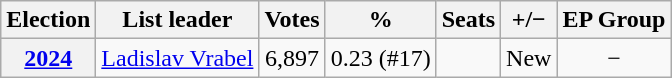<table class="wikitable" style=text-align:center;">
<tr>
<th>Election</th>
<th>List leader</th>
<th>Votes</th>
<th>%</th>
<th>Seats</th>
<th>+/−</th>
<th>EP Group</th>
</tr>
<tr>
<th><a href='#'>2024</a></th>
<td><a href='#'>Ladislav Vrabel</a></td>
<td>6,897</td>
<td>0.23 (#17)</td>
<td></td>
<td>New</td>
<td>−</td>
</tr>
</table>
